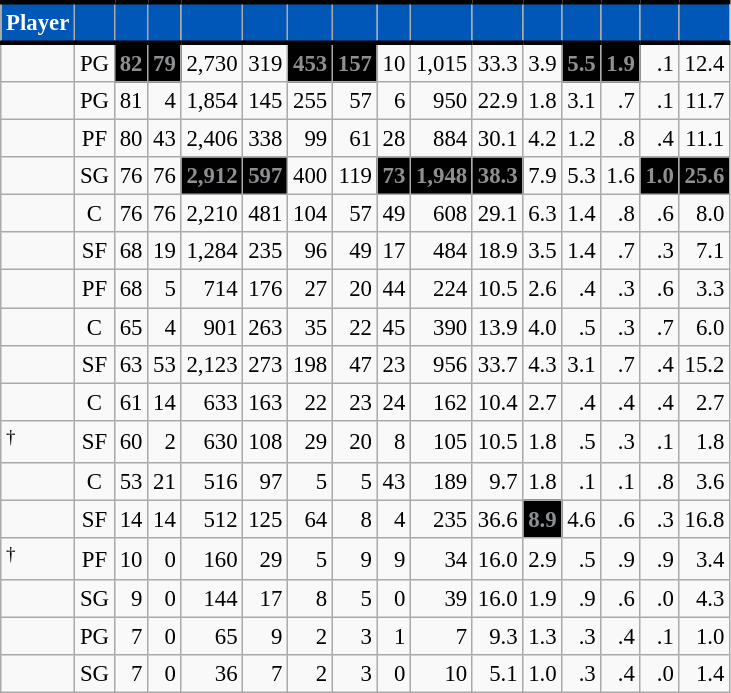<table class="wikitable sortable" style="font-size: 95%; text-align:right;">
<tr>
<th style="background:#0057B7; color:#FFFFFF; border-top:#010101 3px solid; border-bottom:#010101 3px solid;">Player</th>
<th style="background:#0057B7; color:#FFFFFF; border-top:#010101 3px solid; border-bottom:#010101 3px solid;"></th>
<th style="background:#0057B7; color:#FFFFFF; border-top:#010101 3px solid; border-bottom:#010101 3px solid;"></th>
<th style="background:#0057B7; color:#FFFFFF; border-top:#010101 3px solid; border-bottom:#010101 3px solid;"></th>
<th style="background:#0057B7; color:#FFFFFF; border-top:#010101 3px solid; border-bottom:#010101 3px solid;"></th>
<th style="background:#0057B7; color:#FFFFFF; border-top:#010101 3px solid; border-bottom:#010101 3px solid;"></th>
<th style="background:#0057B7; color:#FFFFFF; border-top:#010101 3px solid; border-bottom:#010101 3px solid;"></th>
<th style="background:#0057B7; color:#FFFFFF; border-top:#010101 3px solid; border-bottom:#010101 3px solid;"></th>
<th style="background:#0057B7; color:#FFFFFF; border-top:#010101 3px solid; border-bottom:#010101 3px solid;"></th>
<th style="background:#0057B7; color:#FFFFFF; border-top:#010101 3px solid; border-bottom:#010101 3px solid;"></th>
<th style="background:#0057B7; color:#FFFFFF; border-top:#010101 3px solid; border-bottom:#010101 3px solid;"></th>
<th style="background:#0057B7; color:#FFFFFF; border-top:#010101 3px solid; border-bottom:#010101 3px solid;"></th>
<th style="background:#0057B7; color:#FFFFFF; border-top:#010101 3px solid; border-bottom:#010101 3px solid;"></th>
<th style="background:#0057B7; color:#FFFFFF; border-top:#010101 3px solid; border-bottom:#010101 3px solid;"></th>
<th style="background:#0057B7; color:#FFFFFF; border-top:#010101 3px solid; border-bottom:#010101 3px solid;"></th>
<th style="background:#0057B7; color:#FFFFFF; border-top:#010101 3px solid; border-bottom:#010101 3px solid;"></th>
</tr>
<tr>
<td style="text-align:left;"></td>
<td style="text-align:center;">PG</td>
<td style="background:#010101; color:#8D9093;"><strong>82</strong></td>
<td style="background:#010101; color:#8D9093;"><strong>79</strong></td>
<td>2,730</td>
<td>319</td>
<td style="background:#010101; color:#8D9093;"><strong>453</strong></td>
<td style="background:#010101; color:#8D9093;"><strong>157</strong></td>
<td>10</td>
<td>1,015</td>
<td>33.3</td>
<td>3.9</td>
<td style="background:#010101; color:#8D9093;"><strong>5.5</strong></td>
<td style="background:#010101; color:#8D9093;"><strong>1.9</strong></td>
<td>.1</td>
<td>12.4</td>
</tr>
<tr>
<td style="text-align:left;"></td>
<td style="text-align:center;">PG</td>
<td>81</td>
<td>4</td>
<td>1,854</td>
<td>145</td>
<td>255</td>
<td>57</td>
<td>6</td>
<td>950</td>
<td>22.9</td>
<td>1.8</td>
<td>3.1</td>
<td>.7</td>
<td>.1</td>
<td>11.7</td>
</tr>
<tr>
<td style="text-align:left;"></td>
<td style="text-align:center;">PF</td>
<td>80</td>
<td>43</td>
<td>2,406</td>
<td>338</td>
<td>99</td>
<td>61</td>
<td>28</td>
<td>884</td>
<td>30.1</td>
<td>4.2</td>
<td>1.2</td>
<td>.8</td>
<td>.4</td>
<td>11.1</td>
</tr>
<tr>
<td style="text-align:left;"></td>
<td style="text-align:center;">SG</td>
<td>76</td>
<td>76</td>
<td style="background:#010101; color:#8D9093;"><strong>2,912</strong></td>
<td style="background:#010101; color:#8D9093;"><strong>597</strong></td>
<td>400</td>
<td>119</td>
<td style="background:#010101; color:#8D9093;"><strong>73</strong></td>
<td style="background:#010101; color:#8D9093;"><strong>1,948</strong></td>
<td style="background:#010101; color:#8D9093;"><strong>38.3</strong></td>
<td>7.9</td>
<td>5.3</td>
<td>1.6</td>
<td style="background:#010101; color:#8D9093;"><strong>1.0</strong></td>
<td style="background:#010101; color:#8D9093;"><strong>25.6</strong></td>
</tr>
<tr>
<td style="text-align:left;"></td>
<td style="text-align:center;">C</td>
<td>76</td>
<td>76</td>
<td>2,210</td>
<td>481</td>
<td>104</td>
<td>57</td>
<td>49</td>
<td>608</td>
<td>29.1</td>
<td>6.3</td>
<td>1.4</td>
<td>.8</td>
<td>.6</td>
<td>8.0</td>
</tr>
<tr>
<td style="text-align:left;"></td>
<td style="text-align:center;">SF</td>
<td>68</td>
<td>19</td>
<td>1,284</td>
<td>235</td>
<td>96</td>
<td>49</td>
<td>17</td>
<td>484</td>
<td>18.9</td>
<td>3.5</td>
<td>1.4</td>
<td>.7</td>
<td>.3</td>
<td>7.1</td>
</tr>
<tr>
<td style="text-align:left;"></td>
<td style="text-align:center;">PF</td>
<td>68</td>
<td>5</td>
<td>714</td>
<td>176</td>
<td>27</td>
<td>20</td>
<td>44</td>
<td>224</td>
<td>10.5</td>
<td>2.6</td>
<td>.4</td>
<td>.3</td>
<td>.6</td>
<td>3.3</td>
</tr>
<tr>
<td style="text-align:left;"></td>
<td style="text-align:center;">C</td>
<td>65</td>
<td>4</td>
<td>901</td>
<td>263</td>
<td>35</td>
<td>22</td>
<td>45</td>
<td>390</td>
<td>13.9</td>
<td>4.0</td>
<td>.5</td>
<td>.3</td>
<td>.7</td>
<td>6.0</td>
</tr>
<tr>
<td style="text-align:left;"></td>
<td style="text-align:center;">SF</td>
<td>63</td>
<td>53</td>
<td>2,123</td>
<td>273</td>
<td>198</td>
<td>47</td>
<td>23</td>
<td>956</td>
<td>33.7</td>
<td>4.3</td>
<td>3.1</td>
<td>.7</td>
<td>.4</td>
<td>15.2</td>
</tr>
<tr>
<td style="text-align:left;"></td>
<td style="text-align:center;">C</td>
<td>61</td>
<td>14</td>
<td>633</td>
<td>163</td>
<td>22</td>
<td>23</td>
<td>24</td>
<td>162</td>
<td>10.4</td>
<td>2.7</td>
<td>.4</td>
<td>.4</td>
<td>.4</td>
<td>2.7</td>
</tr>
<tr>
<td style="text-align:left;"><sup>†</sup></td>
<td style="text-align:center;">SF</td>
<td>60</td>
<td>2</td>
<td>630</td>
<td>108</td>
<td>29</td>
<td>20</td>
<td>8</td>
<td>105</td>
<td>10.5</td>
<td>1.8</td>
<td>.5</td>
<td>.3</td>
<td>.1</td>
<td>1.8</td>
</tr>
<tr>
<td style="text-align:left;"></td>
<td style="text-align:center;">C</td>
<td>53</td>
<td>21</td>
<td>516</td>
<td>97</td>
<td>5</td>
<td>5</td>
<td>43</td>
<td>189</td>
<td>9.7</td>
<td>1.8</td>
<td>.1</td>
<td>.1</td>
<td>.8</td>
<td>3.6</td>
</tr>
<tr>
<td style="text-align:left;"></td>
<td style="text-align:center;">SF</td>
<td>14</td>
<td>14</td>
<td>512</td>
<td>125</td>
<td>64</td>
<td>8</td>
<td>4</td>
<td>235</td>
<td>36.6</td>
<td style="background:#010101; color:#8D9093;"><strong>8.9</strong></td>
<td>4.6</td>
<td>.6</td>
<td>.3</td>
<td>16.8</td>
</tr>
<tr>
<td style="text-align:left;"><sup>†</sup></td>
<td style="text-align:center;">PF</td>
<td>10</td>
<td>0</td>
<td>160</td>
<td>29</td>
<td>5</td>
<td>9</td>
<td>9</td>
<td>34</td>
<td>16.0</td>
<td>2.9</td>
<td>.5</td>
<td>.9</td>
<td>.9</td>
<td>3.4</td>
</tr>
<tr>
<td style="text-align:left;"></td>
<td style="text-align:center;">SG</td>
<td>9</td>
<td>0</td>
<td>144</td>
<td>17</td>
<td>8</td>
<td>5</td>
<td>0</td>
<td>39</td>
<td>16.0</td>
<td>1.9</td>
<td>.9</td>
<td>.6</td>
<td>.0</td>
<td>4.3</td>
</tr>
<tr>
<td style="text-align:left;"></td>
<td style="text-align:center;">PG</td>
<td>7</td>
<td>0</td>
<td>65</td>
<td>9</td>
<td>2</td>
<td>3</td>
<td>1</td>
<td>7</td>
<td>9.3</td>
<td>1.3</td>
<td>.3</td>
<td>.4</td>
<td>.1</td>
<td>1.0</td>
</tr>
<tr>
<td style="text-align:left;"></td>
<td style="text-align:center;">SG</td>
<td>7</td>
<td>0</td>
<td>36</td>
<td>7</td>
<td>2</td>
<td>3</td>
<td>0</td>
<td>10</td>
<td>5.1</td>
<td>1.0</td>
<td>.3</td>
<td>.4</td>
<td>.0</td>
<td>1.4</td>
</tr>
</table>
